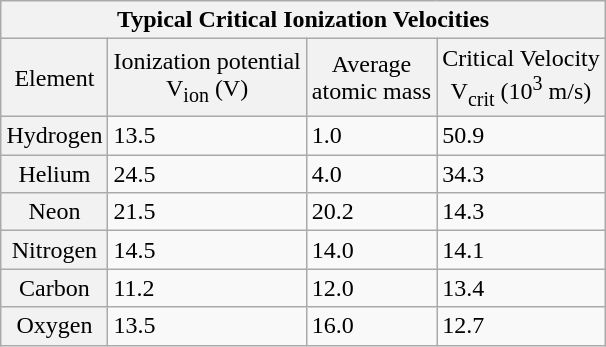<table class="wikitable" style="float:right; clear:right; margin-left:1em">
<tr>
<th colspan=4>Typical Critical Ionization Velocities<br></th>
</tr>
<tr>
<th style="font-weight:normal">Element</th>
<th style="font-weight:normal">Ionization potential<br>V<sub>ion</sub>  (V)</th>
<th style="font-weight:normal">Average<br>atomic mass</th>
<th style="font-weight:normal">Critical Velocity<br>V<sub>crit</sub> (10<sup>3</sup> m/s)</th>
</tr>
<tr>
<th style="font-weight:normal">Hydrogen</th>
<td>13.5</td>
<td>1.0</td>
<td>50.9</td>
</tr>
<tr>
<th style="font-weight:normal">Helium</th>
<td>24.5</td>
<td>4.0</td>
<td>34.3</td>
</tr>
<tr>
<th style="font-weight:normal">Neon</th>
<td>21.5</td>
<td>20.2</td>
<td>14.3</td>
</tr>
<tr>
<th style="font-weight:normal">Nitrogen</th>
<td>14.5</td>
<td>14.0</td>
<td>14.1</td>
</tr>
<tr>
<th style="font-weight:normal">Carbon</th>
<td>11.2</td>
<td>12.0</td>
<td>13.4</td>
</tr>
<tr>
<th style="font-weight:normal">Oxygen</th>
<td>13.5</td>
<td>16.0</td>
<td>12.7</td>
</tr>
</table>
